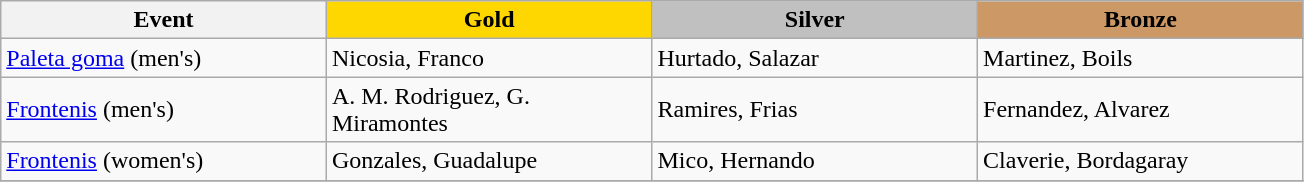<table class="wikitable" style="max-width: 23cm; width: 100%">
<tr>
<th scope="col">Event</th>
<th scope="col" style="background-color:gold; width:25%">Gold</th>
<th scope="col" style="background-color:silver; width:25%; width:25%">Silver</th>
<th scope="col" style="background-color:#cc9966; width:25%">Bronze</th>
</tr>
<tr>
<td><a href='#'>Paleta goma</a> (men's)</td>
<td> Nicosia, Franco</td>
<td> Hurtado, Salazar</td>
<td> Martinez, Boils</td>
</tr>
<tr>
<td><a href='#'>Frontenis</a> (men's)</td>
<td> A. M. Rodriguez, G. Miramontes</td>
<td> Ramires, Frias</td>
<td> Fernandez, Alvarez</td>
</tr>
<tr>
<td><a href='#'>Frontenis</a> (women's)</td>
<td> Gonzales, Guadalupe</td>
<td> Mico, Hernando</td>
<td> Claverie, Bordagaray</td>
</tr>
<tr>
</tr>
</table>
